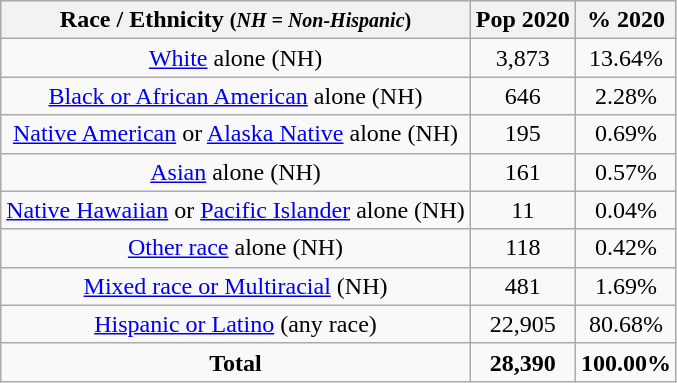<table class="wikitable" style="text-align:center;">
<tr>
<th>Race / Ethnicity <small>(<em>NH = Non-Hispanic</em>)</small></th>
<th>Pop 2020</th>
<th>% 2020</th>
</tr>
<tr>
<td><a href='#'>White</a> alone (NH)</td>
<td>3,873</td>
<td>13.64%</td>
</tr>
<tr>
<td><a href='#'>Black or African American</a> alone (NH)</td>
<td>646</td>
<td>2.28%</td>
</tr>
<tr>
<td><a href='#'>Native American</a> or <a href='#'>Alaska Native</a> alone (NH)</td>
<td>195</td>
<td>0.69%</td>
</tr>
<tr>
<td><a href='#'>Asian</a> alone (NH)</td>
<td>161</td>
<td>0.57%</td>
</tr>
<tr>
<td><a href='#'>Native Hawaiian</a> or <a href='#'>Pacific Islander</a> alone (NH)</td>
<td>11</td>
<td>0.04%</td>
</tr>
<tr>
<td><a href='#'>Other race</a> alone (NH)</td>
<td>118</td>
<td>0.42%</td>
</tr>
<tr>
<td><a href='#'>Mixed race or Multiracial</a> (NH)</td>
<td>481</td>
<td>1.69%</td>
</tr>
<tr>
<td><a href='#'>Hispanic or Latino</a> (any race)</td>
<td>22,905</td>
<td>80.68%</td>
</tr>
<tr>
<td><strong>Total</strong></td>
<td><strong>28,390</strong></td>
<td><strong>100.00%</strong></td>
</tr>
</table>
